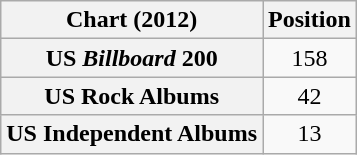<table class="wikitable plainrowheaders sortable">
<tr>
<th>Chart (2012)</th>
<th>Position</th>
</tr>
<tr>
<th scope="row">US <em>Billboard</em> 200</th>
<td align="center">158</td>
</tr>
<tr>
<th scope="row">US Rock Albums</th>
<td align="center">42</td>
</tr>
<tr>
<th scope="row">US Independent Albums</th>
<td align="center">13</td>
</tr>
</table>
